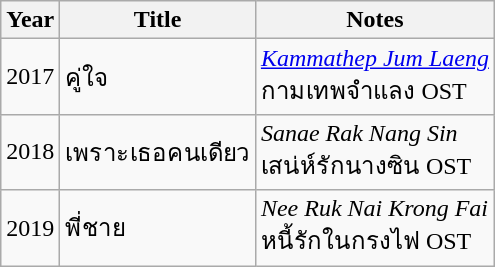<table class="wikitable">
<tr>
<th>Year</th>
<th>Title</th>
<th>Notes</th>
</tr>
<tr>
<td>2017</td>
<td>คู่ใจ</td>
<td><em><a href='#'>Kammathep Jum Laeng</a></em><br>กามเทพจำแลง OST</td>
</tr>
<tr>
<td>2018</td>
<td>เพราะเธอคนเดียว</td>
<td><em>Sanae Rak Nang Sin</em><br>เสน่ห์รักนางซิน OST</td>
</tr>
<tr>
<td>2019</td>
<td>พี่ชาย</td>
<td><em>Nee Ruk Nai Krong Fai</em><br>หนี้รักในกรงไฟ OST</td>
</tr>
</table>
